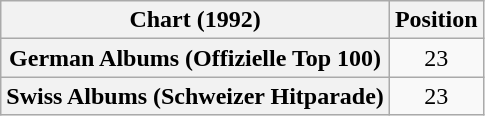<table class="wikitable sortable plainrowheaders" style="text-align:center">
<tr>
<th scope="col">Chart (1992)</th>
<th scope="col">Position</th>
</tr>
<tr>
<th scope="row">German Albums (Offizielle Top 100)</th>
<td>23</td>
</tr>
<tr>
<th scope="row">Swiss Albums (Schweizer Hitparade)</th>
<td>23</td>
</tr>
</table>
